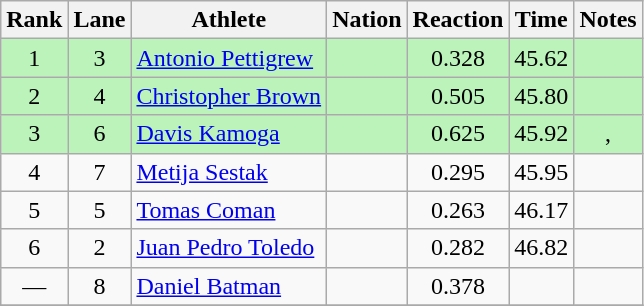<table class="wikitable sortable" style="text-align:center">
<tr>
<th>Rank</th>
<th>Lane</th>
<th>Athlete</th>
<th>Nation</th>
<th>Reaction</th>
<th>Time</th>
<th>Notes</th>
</tr>
<tr bgcolor = "bbf3bb">
<td align="center">1</td>
<td align="center">3</td>
<td align="left"><a href='#'>Antonio Pettigrew</a></td>
<td align="left"></td>
<td align="center">0.328</td>
<td align="center">45.62</td>
<td></td>
</tr>
<tr bgcolor = "bbf3bb">
<td align="center">2</td>
<td align="center">4</td>
<td align="left"><a href='#'>Christopher Brown</a></td>
<td align="left"></td>
<td align="center">0.505</td>
<td align="center">45.80</td>
<td></td>
</tr>
<tr bgcolor = "bbf3bb">
<td align="center">3</td>
<td align="center">6</td>
<td align="left"><a href='#'>Davis Kamoga</a></td>
<td align="left"></td>
<td align="center">0.625</td>
<td align="center">45.92</td>
<td>, </td>
</tr>
<tr>
<td align="center">4</td>
<td align="center">7</td>
<td align="left"><a href='#'>Metija Sestak</a></td>
<td align="left"></td>
<td align="center">0.295</td>
<td align="center">45.95</td>
<td align="center"></td>
</tr>
<tr>
<td align="center">5</td>
<td align="center">5</td>
<td align="left"><a href='#'>Tomas Coman</a></td>
<td align="left"></td>
<td align="center">0.263</td>
<td align="center">46.17</td>
<td align="center"></td>
</tr>
<tr>
<td align="center">6</td>
<td align="center">2</td>
<td align="left"><a href='#'>Juan Pedro Toledo</a></td>
<td align="left"></td>
<td align="center">0.282</td>
<td align="center">46.82</td>
<td align="center"></td>
</tr>
<tr>
<td data-sort-value=7>—</td>
<td align="center">8</td>
<td align="left"><a href='#'>Daniel Batman</a></td>
<td align="left"></td>
<td align="center">0.378</td>
<td align="center"></td>
<td align="center"></td>
</tr>
<tr>
</tr>
</table>
